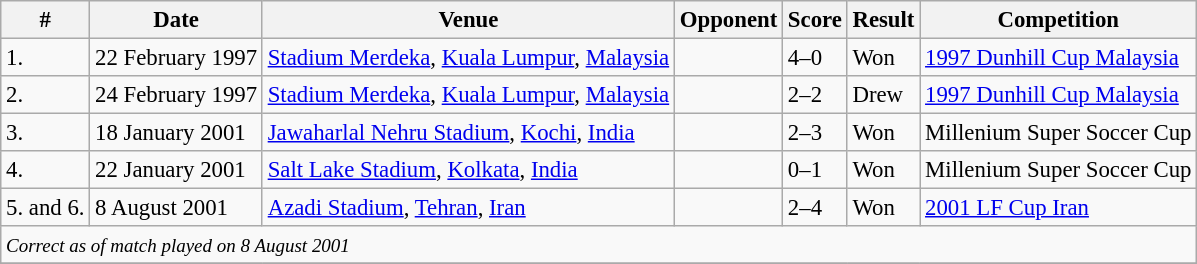<table class="wikitable" style="font-size:95%;">
<tr>
<th>#</th>
<th>Date</th>
<th>Venue</th>
<th>Opponent</th>
<th>Score</th>
<th>Result</th>
<th>Competition</th>
</tr>
<tr>
<td>1.</td>
<td>22 February 1997</td>
<td><a href='#'>Stadium Merdeka</a>, <a href='#'>Kuala Lumpur</a>, <a href='#'>Malaysia</a></td>
<td></td>
<td>4–0</td>
<td>Won</td>
<td><a href='#'>1997 Dunhill Cup Malaysia</a></td>
</tr>
<tr>
<td>2.</td>
<td>24 February 1997</td>
<td><a href='#'>Stadium Merdeka</a>, <a href='#'>Kuala Lumpur</a>, <a href='#'>Malaysia</a></td>
<td></td>
<td>2–2</td>
<td>Drew</td>
<td><a href='#'>1997 Dunhill Cup Malaysia</a></td>
</tr>
<tr>
<td>3.</td>
<td>18 January 2001</td>
<td><a href='#'>Jawaharlal Nehru Stadium</a>, <a href='#'>Kochi</a>, <a href='#'>India</a></td>
<td></td>
<td>2–3</td>
<td>Won</td>
<td>Millenium Super Soccer Cup</td>
</tr>
<tr>
<td>4.</td>
<td>22 January 2001</td>
<td><a href='#'>Salt Lake Stadium</a>, <a href='#'>Kolkata</a>, <a href='#'>India</a></td>
<td></td>
<td>0–1</td>
<td>Won</td>
<td>Millenium Super Soccer Cup</td>
</tr>
<tr>
<td>5. and 6.</td>
<td>8 August 2001</td>
<td><a href='#'>Azadi Stadium</a>, <a href='#'>Tehran</a>, <a href='#'>Iran</a></td>
<td></td>
<td>2–4</td>
<td>Won</td>
<td><a href='#'>2001 LF Cup Iran</a></td>
</tr>
<tr>
<td colspan="12"><small><em>Correct as of match played on 8 August 2001</em></small></td>
</tr>
<tr>
</tr>
</table>
